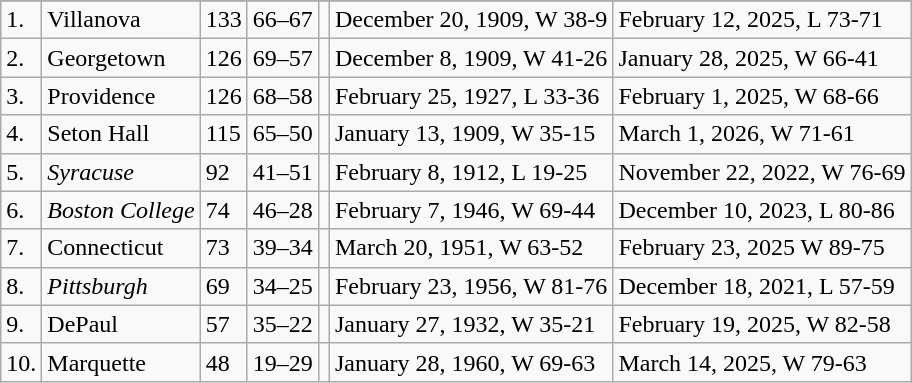<table class="wikitable">
<tr>
</tr>
<tr>
<td>1.</td>
<td>Villanova</td>
<td>133</td>
<td>66–67</td>
<td></td>
<td>December 20, 1909, W 38-9</td>
<td>February 12, 2025, L 73-71</td>
</tr>
<tr>
<td>2.</td>
<td>Georgetown</td>
<td>126</td>
<td>69–57</td>
<td></td>
<td>December 8, 1909, W 41-26</td>
<td>January 28, 2025, W 66-41</td>
</tr>
<tr>
<td>3.</td>
<td>Providence</td>
<td>126</td>
<td>68–58</td>
<td></td>
<td>February 25, 1927, L 33-36</td>
<td>February 1, 2025, W 68-66</td>
</tr>
<tr>
<td>4.</td>
<td>Seton Hall</td>
<td>115</td>
<td>65–50</td>
<td></td>
<td>January 13, 1909, W 35-15</td>
<td>March 1, 2026, W 71-61</td>
</tr>
<tr>
<td>5.</td>
<td><em>Syracuse</em></td>
<td>92</td>
<td>41–51</td>
<td></td>
<td>February 8, 1912, L 19-25</td>
<td>November 22, 2022, W 76-69</td>
</tr>
<tr>
<td>6.</td>
<td><em>Boston College</em></td>
<td>74</td>
<td>46–28</td>
<td></td>
<td>February 7, 1946, W 69-44</td>
<td>December 10, 2023, L 80-86</td>
</tr>
<tr>
<td>7.</td>
<td>Connecticut</td>
<td>73</td>
<td>39–34</td>
<td></td>
<td>March 20, 1951, W 63-52</td>
<td>February 23, 2025 W 89-75</td>
</tr>
<tr>
<td>8.</td>
<td><em>Pittsburgh</em></td>
<td>69</td>
<td>34–25</td>
<td></td>
<td>February 23, 1956, W 81-76</td>
<td>December 18, 2021, L 57-59</td>
</tr>
<tr>
<td>9.</td>
<td>DePaul</td>
<td>57</td>
<td>35–22</td>
<td></td>
<td>January 27, 1932, W 35-21</td>
<td>February 19, 2025, W 82-58</td>
</tr>
<tr>
<td>10.</td>
<td>Marquette</td>
<td>48</td>
<td>19–29</td>
<td></td>
<td>January 28, 1960, W 69-63</td>
<td>March 14, 2025, W 79-63</td>
</tr>
</table>
